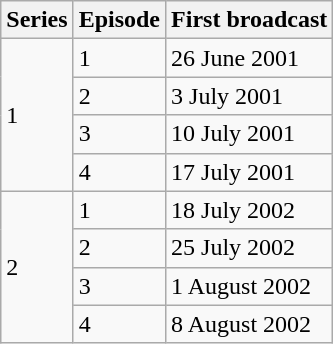<table class="wikitable">
<tr>
<th>Series</th>
<th>Episode</th>
<th>First broadcast</th>
</tr>
<tr>
<td rowspan="4">1</td>
<td>1</td>
<td>26 June 2001</td>
</tr>
<tr>
<td>2</td>
<td>3 July 2001</td>
</tr>
<tr>
<td>3</td>
<td>10 July 2001</td>
</tr>
<tr>
<td>4</td>
<td>17 July 2001</td>
</tr>
<tr>
<td rowspan="4">2</td>
<td>1</td>
<td>18 July 2002</td>
</tr>
<tr>
<td>2</td>
<td>25 July 2002</td>
</tr>
<tr>
<td>3</td>
<td>1 August 2002</td>
</tr>
<tr>
<td>4</td>
<td>8 August 2002</td>
</tr>
</table>
